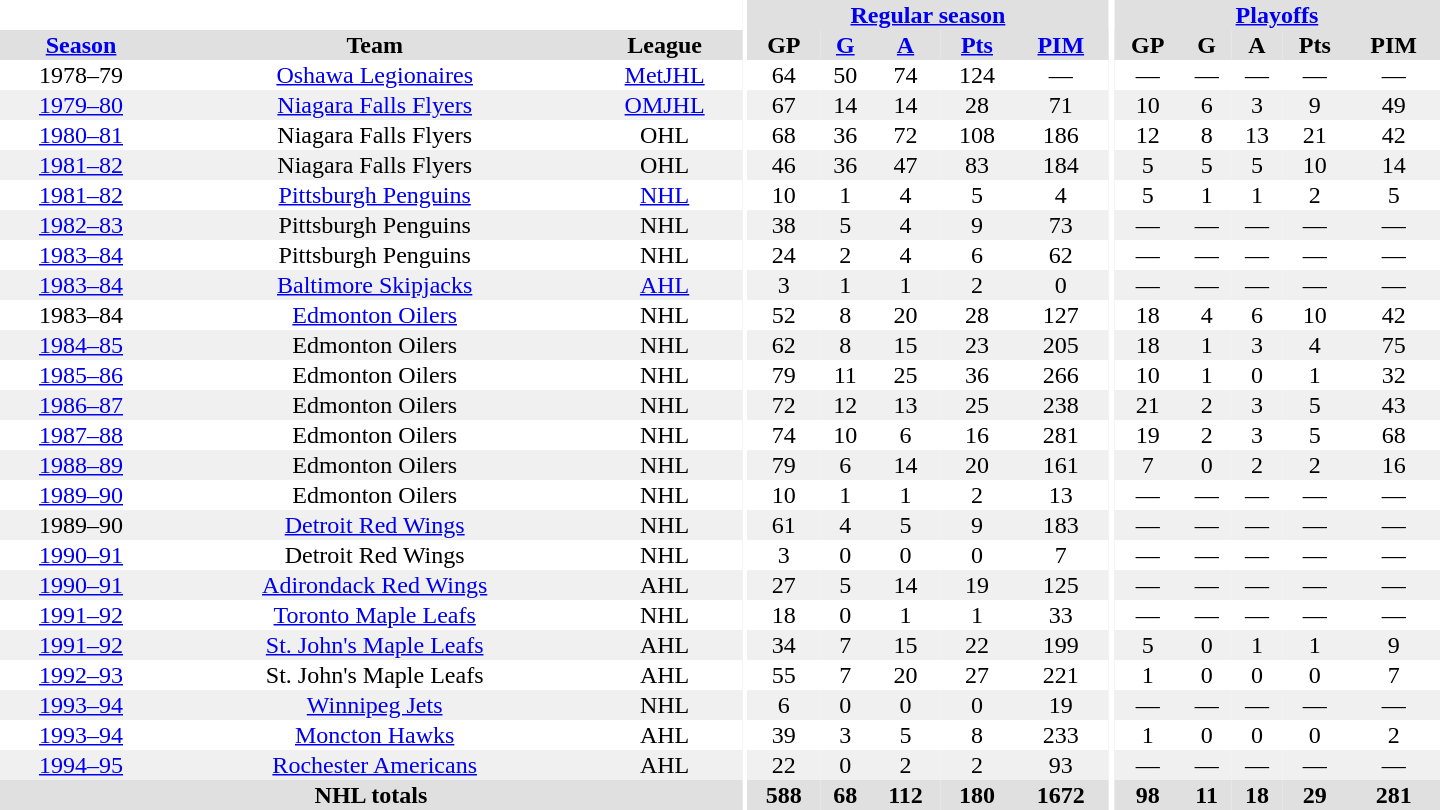<table border="0" cellpadding="1" cellspacing="0" style="text-align:center; width:60em">
<tr bgcolor="#e0e0e0">
<th colspan="3" bgcolor="#ffffff"></th>
<th rowspan="100" bgcolor="#ffffff"></th>
<th colspan="5"><a href='#'>Regular season</a></th>
<th rowspan="100" bgcolor="#ffffff"></th>
<th colspan="5"><a href='#'>Playoffs</a></th>
</tr>
<tr bgcolor="#e0e0e0">
<th><a href='#'>Season</a></th>
<th>Team</th>
<th>League</th>
<th>GP</th>
<th><a href='#'>G</a></th>
<th><a href='#'>A</a></th>
<th><a href='#'>Pts</a></th>
<th><a href='#'>PIM</a></th>
<th>GP</th>
<th>G</th>
<th>A</th>
<th>Pts</th>
<th>PIM</th>
</tr>
<tr>
<td>1978–79</td>
<td><a href='#'>Oshawa Legionaires</a></td>
<td><a href='#'>MetJHL</a></td>
<td>64</td>
<td>50</td>
<td>74</td>
<td>124</td>
<td>—</td>
<td>—</td>
<td>—</td>
<td>—</td>
<td>—</td>
<td>—</td>
</tr>
<tr bgcolor="#f0f0f0">
<td><a href='#'>1979–80</a></td>
<td><a href='#'>Niagara Falls Flyers</a></td>
<td><a href='#'>OMJHL</a></td>
<td>67</td>
<td>14</td>
<td>14</td>
<td>28</td>
<td>71</td>
<td>10</td>
<td>6</td>
<td>3</td>
<td>9</td>
<td>49</td>
</tr>
<tr>
<td><a href='#'>1980–81</a></td>
<td>Niagara Falls Flyers</td>
<td>OHL</td>
<td>68</td>
<td>36</td>
<td>72</td>
<td>108</td>
<td>186</td>
<td>12</td>
<td>8</td>
<td>13</td>
<td>21</td>
<td>42</td>
</tr>
<tr bgcolor="#f0f0f0">
<td><a href='#'>1981–82</a></td>
<td>Niagara Falls Flyers</td>
<td>OHL</td>
<td>46</td>
<td>36</td>
<td>47</td>
<td>83</td>
<td>184</td>
<td>5</td>
<td>5</td>
<td>5</td>
<td>10</td>
<td>14</td>
</tr>
<tr>
<td><a href='#'>1981–82</a></td>
<td><a href='#'>Pittsburgh Penguins</a></td>
<td><a href='#'>NHL</a></td>
<td>10</td>
<td>1</td>
<td>4</td>
<td>5</td>
<td>4</td>
<td>5</td>
<td>1</td>
<td>1</td>
<td>2</td>
<td>5</td>
</tr>
<tr bgcolor="#f0f0f0">
<td><a href='#'>1982–83</a></td>
<td>Pittsburgh Penguins</td>
<td>NHL</td>
<td>38</td>
<td>5</td>
<td>4</td>
<td>9</td>
<td>73</td>
<td>—</td>
<td>—</td>
<td>—</td>
<td>—</td>
<td>—</td>
</tr>
<tr>
<td><a href='#'>1983–84</a></td>
<td>Pittsburgh Penguins</td>
<td>NHL</td>
<td>24</td>
<td>2</td>
<td>4</td>
<td>6</td>
<td>62</td>
<td>—</td>
<td>—</td>
<td>—</td>
<td>—</td>
<td>—</td>
</tr>
<tr bgcolor="#f0f0f0">
<td><a href='#'>1983–84</a></td>
<td><a href='#'>Baltimore Skipjacks</a></td>
<td><a href='#'>AHL</a></td>
<td>3</td>
<td>1</td>
<td>1</td>
<td>2</td>
<td>0</td>
<td>—</td>
<td>—</td>
<td>—</td>
<td>—</td>
<td>—</td>
</tr>
<tr>
<td>1983–84</td>
<td><a href='#'>Edmonton Oilers</a></td>
<td>NHL</td>
<td>52</td>
<td>8</td>
<td>20</td>
<td>28</td>
<td>127</td>
<td>18</td>
<td>4</td>
<td>6</td>
<td>10</td>
<td>42</td>
</tr>
<tr bgcolor="#f0f0f0">
<td><a href='#'>1984–85</a></td>
<td>Edmonton Oilers</td>
<td>NHL</td>
<td>62</td>
<td>8</td>
<td>15</td>
<td>23</td>
<td>205</td>
<td>18</td>
<td>1</td>
<td>3</td>
<td>4</td>
<td>75</td>
</tr>
<tr>
<td><a href='#'>1985–86</a></td>
<td>Edmonton Oilers</td>
<td>NHL</td>
<td>79</td>
<td>11</td>
<td>25</td>
<td>36</td>
<td>266</td>
<td>10</td>
<td>1</td>
<td>0</td>
<td>1</td>
<td>32</td>
</tr>
<tr bgcolor="#f0f0f0">
<td><a href='#'>1986–87</a></td>
<td>Edmonton Oilers</td>
<td>NHL</td>
<td>72</td>
<td>12</td>
<td>13</td>
<td>25</td>
<td>238</td>
<td>21</td>
<td>2</td>
<td>3</td>
<td>5</td>
<td>43</td>
</tr>
<tr>
<td><a href='#'>1987–88</a></td>
<td>Edmonton Oilers</td>
<td>NHL</td>
<td>74</td>
<td>10</td>
<td>6</td>
<td>16</td>
<td>281</td>
<td>19</td>
<td>2</td>
<td>3</td>
<td>5</td>
<td>68</td>
</tr>
<tr bgcolor="#f0f0f0">
<td><a href='#'>1988–89</a></td>
<td>Edmonton Oilers</td>
<td>NHL</td>
<td>79</td>
<td>6</td>
<td>14</td>
<td>20</td>
<td>161</td>
<td>7</td>
<td>0</td>
<td>2</td>
<td>2</td>
<td>16</td>
</tr>
<tr>
<td><a href='#'>1989–90</a></td>
<td>Edmonton Oilers</td>
<td>NHL</td>
<td>10</td>
<td>1</td>
<td>1</td>
<td>2</td>
<td>13</td>
<td>—</td>
<td>—</td>
<td>—</td>
<td>—</td>
<td>—</td>
</tr>
<tr bgcolor="#f0f0f0">
<td>1989–90</td>
<td><a href='#'>Detroit Red Wings</a></td>
<td>NHL</td>
<td>61</td>
<td>4</td>
<td>5</td>
<td>9</td>
<td>183</td>
<td>—</td>
<td>—</td>
<td>—</td>
<td>—</td>
<td>—</td>
</tr>
<tr>
<td><a href='#'>1990–91</a></td>
<td>Detroit Red Wings</td>
<td>NHL</td>
<td>3</td>
<td>0</td>
<td>0</td>
<td>0</td>
<td>7</td>
<td>—</td>
<td>—</td>
<td>—</td>
<td>—</td>
<td>—</td>
</tr>
<tr bgcolor="#f0f0f0">
<td><a href='#'>1990–91</a></td>
<td><a href='#'>Adirondack Red Wings</a></td>
<td>AHL</td>
<td>27</td>
<td>5</td>
<td>14</td>
<td>19</td>
<td>125</td>
<td>—</td>
<td>—</td>
<td>—</td>
<td>—</td>
<td>—</td>
</tr>
<tr>
<td><a href='#'>1991–92</a></td>
<td><a href='#'>Toronto Maple Leafs</a></td>
<td>NHL</td>
<td>18</td>
<td>0</td>
<td>1</td>
<td>1</td>
<td>33</td>
<td>—</td>
<td>—</td>
<td>—</td>
<td>—</td>
<td>—</td>
</tr>
<tr bgcolor="#f0f0f0">
<td><a href='#'>1991–92</a></td>
<td><a href='#'>St. John's Maple Leafs</a></td>
<td>AHL</td>
<td>34</td>
<td>7</td>
<td>15</td>
<td>22</td>
<td>199</td>
<td>5</td>
<td>0</td>
<td>1</td>
<td>1</td>
<td>9</td>
</tr>
<tr>
<td><a href='#'>1992–93</a></td>
<td>St. John's Maple Leafs</td>
<td>AHL</td>
<td>55</td>
<td>7</td>
<td>20</td>
<td>27</td>
<td>221</td>
<td>1</td>
<td>0</td>
<td>0</td>
<td>0</td>
<td>7</td>
</tr>
<tr bgcolor="#f0f0f0">
<td><a href='#'>1993–94</a></td>
<td><a href='#'>Winnipeg Jets</a></td>
<td>NHL</td>
<td>6</td>
<td>0</td>
<td>0</td>
<td>0</td>
<td>19</td>
<td>—</td>
<td>—</td>
<td>—</td>
<td>—</td>
<td>—</td>
</tr>
<tr>
<td><a href='#'>1993–94</a></td>
<td><a href='#'>Moncton Hawks</a></td>
<td>AHL</td>
<td>39</td>
<td>3</td>
<td>5</td>
<td>8</td>
<td>233</td>
<td>1</td>
<td>0</td>
<td>0</td>
<td>0</td>
<td>2</td>
</tr>
<tr bgcolor="#f0f0f0">
<td><a href='#'>1994–95</a></td>
<td><a href='#'>Rochester Americans</a></td>
<td>AHL</td>
<td>22</td>
<td>0</td>
<td>2</td>
<td>2</td>
<td>93</td>
<td>—</td>
<td>—</td>
<td>—</td>
<td>—</td>
<td>—</td>
</tr>
<tr bgcolor="#e0e0e0">
<th colspan="3">NHL totals</th>
<th>588</th>
<th>68</th>
<th>112</th>
<th>180</th>
<th>1672</th>
<th>98</th>
<th>11</th>
<th>18</th>
<th>29</th>
<th>281</th>
</tr>
</table>
